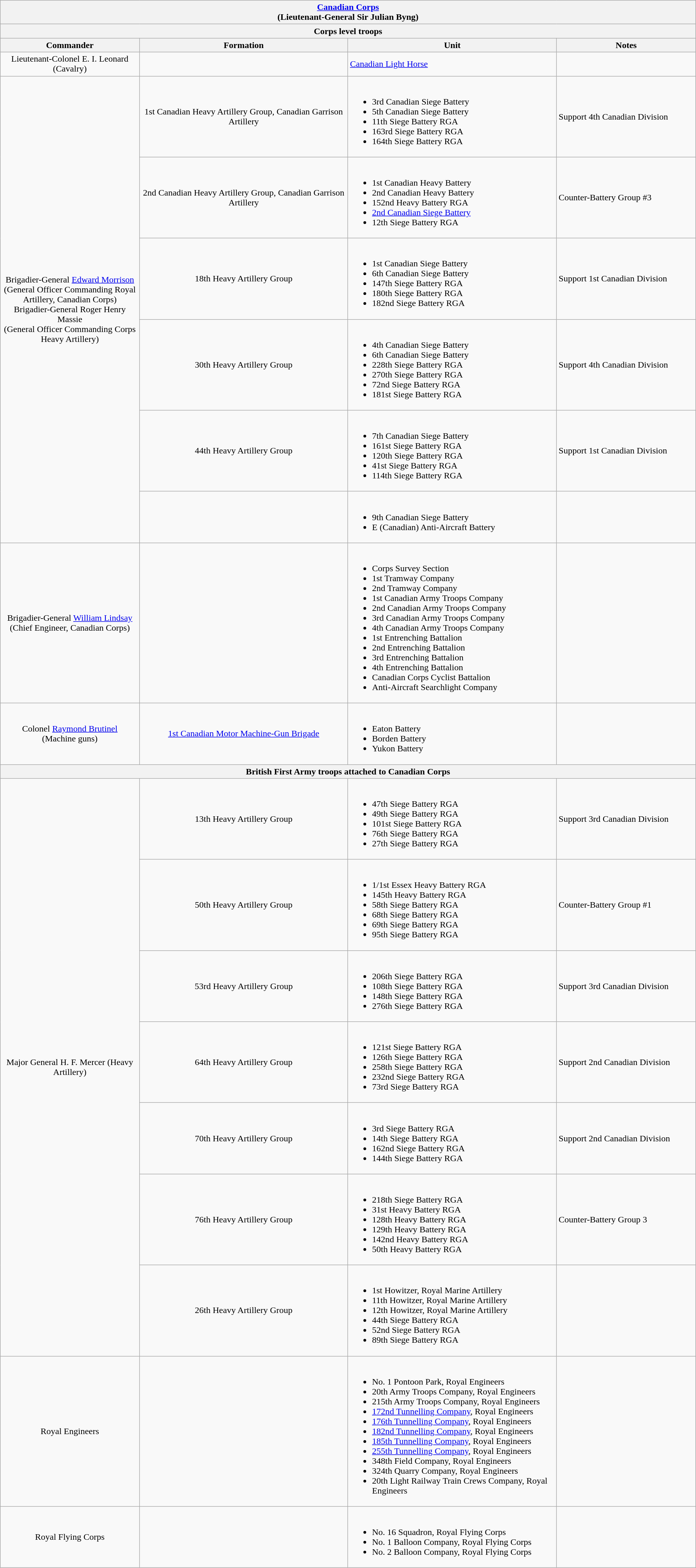<table class="wikitable" width=100%>
<tr valign="top">
<th colspan="4" bgcolor="white"><a href='#'>Canadian Corps</a><br>(Lieutenant-General Sir Julian Byng)</th>
</tr>
<tr valign="top">
<th colspan="4" bgcolor="white">Corps level troops</th>
</tr>
<tr>
<th width=20%; align= center rowspan=1>Commander</th>
<th width=30%; align= center rowspan=1>Formation</th>
<th width=30%; align= center rowspan=1>Unit</th>
<th width=20%; align= center rowspan=1>Notes</th>
</tr>
<tr>
<td align= center>Lieutenant-Colonel E. I. Leonard<br>(Cavalry)</td>
<td align= center></td>
<td align= left><a href='#'>Canadian Light Horse</a></td>
<td align= left></td>
</tr>
<tr>
<td rowspan=6 align= center>Brigadier-General <a href='#'>Edward Morrison</a><br>(General Officer Commanding Royal Artillery, Canadian Corps)<br>Brigadier-General Roger Henry Massie<br>(General Officer Commanding Corps Heavy Artillery)</td>
<td align= center>1st Canadian Heavy Artillery Group, Canadian Garrison Artillery</td>
<td align= left><br><ul><li>3rd Canadian Siege Battery</li><li>5th Canadian Siege Battery</li><li>11th Siege Battery RGA</li><li>163rd Siege Battery RGA</li><li>164th Siege Battery RGA</li></ul></td>
<td align= left>Support 4th Canadian Division</td>
</tr>
<tr>
<td align= center>2nd Canadian Heavy Artillery Group, Canadian Garrison Artillery</td>
<td align= left><br><ul><li>1st Canadian Heavy Battery</li><li>2nd Canadian Heavy Battery</li><li>152nd Heavy Battery RGA</li><li><a href='#'>2nd Canadian Siege Battery</a></li><li>12th Siege Battery RGA</li></ul></td>
<td align= left>Counter-Battery Group #3</td>
</tr>
<tr>
<td align= center>18th Heavy Artillery Group</td>
<td align= left><br><ul><li>1st Canadian Siege Battery</li><li>6th Canadian Siege Battery</li><li>147th Siege Battery RGA</li><li>180th Siege Battery RGA</li><li>182nd Siege Battery RGA</li></ul></td>
<td align= left>Support 1st Canadian Division</td>
</tr>
<tr>
<td align= center>30th Heavy Artillery Group</td>
<td align= left><br><ul><li>4th Canadian Siege Battery</li><li>6th Canadian Siege Battery</li><li>228th Siege Battery RGA</li><li>270th Siege Battery RGA</li><li>72nd Siege Battery RGA</li><li>181st Siege Battery RGA</li></ul></td>
<td align= left>Support 4th Canadian Division</td>
</tr>
<tr>
<td align= center>44th Heavy Artillery Group</td>
<td align= left><br><ul><li>7th Canadian Siege Battery</li><li>161st Siege Battery RGA</li><li>120th Siege Battery RGA</li><li>41st Siege Battery RGA</li><li>114th Siege Battery RGA</li></ul></td>
<td align= left>Support 1st Canadian Division</td>
</tr>
<tr>
<td align= center></td>
<td align= left><br><ul><li>9th Canadian Siege Battery</li><li>E (Canadian) Anti-Aircraft Battery</li></ul></td>
<td align= left></td>
</tr>
<tr>
<td align= center>Brigadier-General <a href='#'>William Lindsay</a><br>(Chief Engineer, Canadian Corps)</td>
<td align= center></td>
<td align= left><br><ul><li>Corps Survey Section</li><li>1st Tramway Company</li><li>2nd Tramway Company</li><li>1st Canadian Army Troops Company</li><li>2nd Canadian Army Troops Company</li><li>3rd Canadian Army Troops Company</li><li>4th Canadian Army Troops Company</li><li>1st Entrenching Battalion</li><li>2nd Entrenching Battalion</li><li>3rd Entrenching Battalion</li><li>4th Entrenching Battalion</li><li>Canadian Corps Cyclist Battalion</li><li>Anti-Aircraft Searchlight Company</li></ul></td>
<td align= left></td>
</tr>
<tr>
<td align= center>Colonel <a href='#'>Raymond Brutinel</a><br>(Machine guns)</td>
<td align= center><a href='#'>1st Canadian Motor Machine-Gun Brigade</a></td>
<td align= left><br><ul><li>Eaton Battery</li><li>Borden Battery</li><li>Yukon Battery</li></ul></td>
<td align= left></td>
</tr>
<tr valign="top">
<th colspan="4" bgcolor="white">British First Army troops attached to Canadian Corps</th>
</tr>
<tr>
<td rowspan="7" align= center>Major General H. F. Mercer (Heavy Artillery)</td>
<td align= center>13th Heavy Artillery Group</td>
<td align= left><br><ul><li>47th Siege Battery RGA</li><li>49th Siege Battery RGA</li><li>101st Siege Battery RGA</li><li>76th Siege Battery RGA</li><li>27th Siege Battery RGA</li></ul></td>
<td align= left>Support 3rd Canadian Division</td>
</tr>
<tr>
<td align= center>50th Heavy Artillery Group</td>
<td align= left><br><ul><li>1/1st Essex Heavy Battery RGA</li><li>145th Heavy Battery RGA</li><li>58th Siege Battery RGA</li><li>68th Siege Battery RGA</li><li>69th Siege Battery RGA</li><li>95th Siege Battery RGA</li></ul></td>
<td align= left>Counter-Battery Group #1</td>
</tr>
<tr>
<td align= center>53rd Heavy Artillery Group</td>
<td align= left><br><ul><li>206th Siege Battery RGA</li><li>108th Siege Battery RGA</li><li>148th Siege Battery RGA</li><li>276th Siege Battery RGA</li></ul></td>
<td align= left>Support 3rd Canadian Division</td>
</tr>
<tr>
<td align= center>64th Heavy Artillery Group</td>
<td align= left><br><ul><li>121st Siege Battery RGA</li><li>126th Siege Battery RGA</li><li>258th Siege Battery RGA</li><li>232nd Siege Battery RGA</li><li>73rd Siege Battery RGA</li></ul></td>
<td align= left>Support 2nd Canadian Division</td>
</tr>
<tr>
<td align= center>70th Heavy Artillery Group</td>
<td align= left><br><ul><li>3rd Siege Battery RGA</li><li>14th Siege Battery RGA</li><li>162nd Siege Battery RGA</li><li>144th Siege Battery RGA</li></ul></td>
<td align= left>Support 2nd Canadian Division</td>
</tr>
<tr>
<td align= center>76th Heavy Artillery Group</td>
<td align= left><br><ul><li>218th Siege Battery RGA</li><li>31st Heavy Battery RGA</li><li>128th Heavy Battery RGA</li><li>129th Heavy Battery RGA</li><li>142nd Heavy Battery RGA</li><li>50th Heavy Battery RGA</li></ul></td>
<td align= left>Counter-Battery Group 3</td>
</tr>
<tr>
<td align= center>26th Heavy Artillery Group</td>
<td align= left><br><ul><li>1st Howitzer, Royal Marine Artillery</li><li>11th Howitzer, Royal Marine Artillery</li><li>12th Howitzer, Royal Marine Artillery</li><li>44th Siege Battery RGA</li><li>52nd Siege Battery RGA</li><li>89th Siege Battery RGA</li></ul></td>
<td align= left></td>
</tr>
<tr>
<td align= center>Royal Engineers</td>
<td align= center></td>
<td align= left><br><ul><li>No. 1 Pontoon Park, Royal Engineers</li><li>20th Army Troops Company, Royal Engineers</li><li>215th Army Troops Company, Royal Engineers</li><li><a href='#'>172nd Tunnelling Company</a>, Royal Engineers</li><li><a href='#'>176th Tunnelling Company</a>, Royal Engineers</li><li><a href='#'>182nd Tunnelling Company</a>, Royal Engineers</li><li><a href='#'>185th Tunnelling Company</a>, Royal Engineers</li><li><a href='#'>255th Tunnelling Company</a>, Royal Engineers</li><li>348th Field Company, Royal Engineers</li><li>324th Quarry Company, Royal Engineers</li><li>20th Light Railway Train Crews Company, Royal Engineers</li></ul></td>
<td align= left></td>
</tr>
<tr>
<td align= center>Royal Flying Corps</td>
<td align= center></td>
<td align= left><br><ul><li>No. 16 Squadron, Royal Flying Corps</li><li>No. 1 Balloon Company, Royal Flying Corps</li><li>No. 2 Balloon Company, Royal Flying Corps</li></ul></td>
<td align= left></td>
</tr>
</table>
